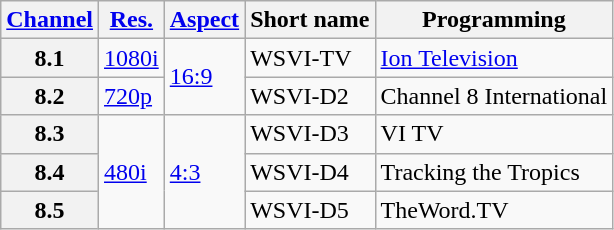<table class="wikitable">
<tr>
<th scope="row"><a href='#'>Channel</a></th>
<th scope="row"><a href='#'>Res.</a></th>
<th scope="row"><a href='#'>Aspect</a></th>
<th scope="row">Short name</th>
<th scope="row">Programming</th>
</tr>
<tr>
<th scope="col">8.1</th>
<td><a href='#'>1080i</a></td>
<td rowspan=2><a href='#'>16:9</a></td>
<td>WSVI-TV</td>
<td><a href='#'>Ion Television</a></td>
</tr>
<tr>
<th scope="col">8.2</th>
<td><a href='#'>720p</a></td>
<td>WSVI-D2</td>
<td>Channel 8 International</td>
</tr>
<tr>
<th scope="col">8.3</th>
<td rowspan="3"><a href='#'>480i</a></td>
<td rowspan=3><a href='#'>4:3</a></td>
<td>WSVI-D3</td>
<td>VI TV</td>
</tr>
<tr>
<th scope="col">8.4</th>
<td>WSVI-D4</td>
<td>Tracking the Tropics</td>
</tr>
<tr>
<th scope="col">8.5</th>
<td>WSVI-D5</td>
<td>TheWord.TV</td>
</tr>
</table>
